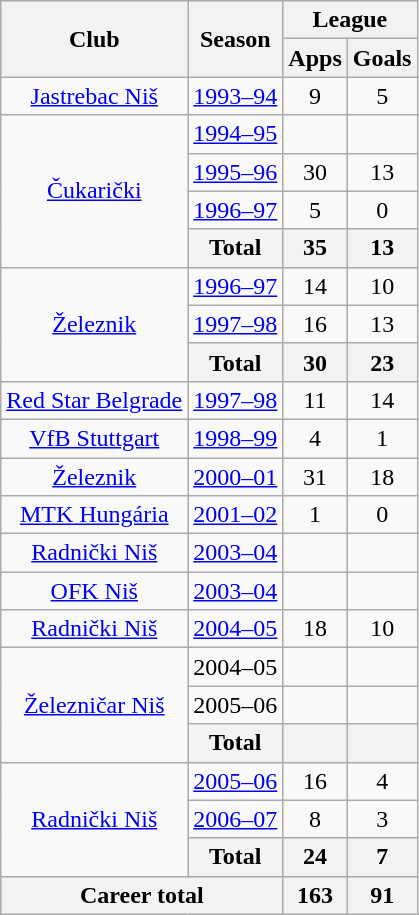<table class="wikitable" style="text-align:center">
<tr>
<th rowspan="2">Club</th>
<th rowspan="2">Season</th>
<th colspan="2">League</th>
</tr>
<tr>
<th>Apps</th>
<th>Goals</th>
</tr>
<tr>
<td><a href='#'>Jastrebac Niš</a></td>
<td><a href='#'>1993–94</a></td>
<td>9</td>
<td>5</td>
</tr>
<tr>
<td rowspan="4"><a href='#'>Čukarički</a></td>
<td><a href='#'>1994–95</a></td>
<td></td>
<td></td>
</tr>
<tr>
<td><a href='#'>1995–96</a></td>
<td>30</td>
<td>13</td>
</tr>
<tr>
<td><a href='#'>1996–97</a></td>
<td>5</td>
<td>0</td>
</tr>
<tr>
<th>Total</th>
<th>35</th>
<th>13</th>
</tr>
<tr>
<td rowspan="3"><a href='#'>Železnik</a></td>
<td><a href='#'>1996–97</a></td>
<td>14</td>
<td>10</td>
</tr>
<tr>
<td><a href='#'>1997–98</a></td>
<td>16</td>
<td>13</td>
</tr>
<tr>
<th>Total</th>
<th>30</th>
<th>23</th>
</tr>
<tr>
<td><a href='#'>Red Star Belgrade</a></td>
<td><a href='#'>1997–98</a></td>
<td>11</td>
<td>14</td>
</tr>
<tr>
<td><a href='#'>VfB Stuttgart</a></td>
<td><a href='#'>1998–99</a></td>
<td>4</td>
<td>1</td>
</tr>
<tr>
<td><a href='#'>Železnik</a></td>
<td><a href='#'>2000–01</a></td>
<td>31</td>
<td>18</td>
</tr>
<tr>
<td><a href='#'>MTK Hungária</a></td>
<td><a href='#'>2001–02</a></td>
<td>1</td>
<td>0</td>
</tr>
<tr>
<td><a href='#'>Radnički Niš</a></td>
<td><a href='#'>2003–04</a></td>
<td></td>
<td></td>
</tr>
<tr>
<td><a href='#'>OFK Niš</a></td>
<td><a href='#'>2003–04</a></td>
<td></td>
<td></td>
</tr>
<tr>
<td><a href='#'>Radnički Niš</a></td>
<td><a href='#'>2004–05</a></td>
<td>18</td>
<td>10</td>
</tr>
<tr>
<td rowspan="3"><a href='#'>Železničar Niš</a></td>
<td>2004–05</td>
<td></td>
<td></td>
</tr>
<tr>
<td>2005–06</td>
<td></td>
<td></td>
</tr>
<tr>
<th>Total</th>
<th></th>
<th></th>
</tr>
<tr>
<td rowspan="3"><a href='#'>Radnički Niš</a></td>
<td><a href='#'>2005–06</a></td>
<td>16</td>
<td>4</td>
</tr>
<tr>
<td><a href='#'>2006–07</a></td>
<td>8</td>
<td>3</td>
</tr>
<tr>
<th>Total</th>
<th>24</th>
<th>7</th>
</tr>
<tr>
<th colspan="2">Career total</th>
<th>163</th>
<th>91</th>
</tr>
</table>
